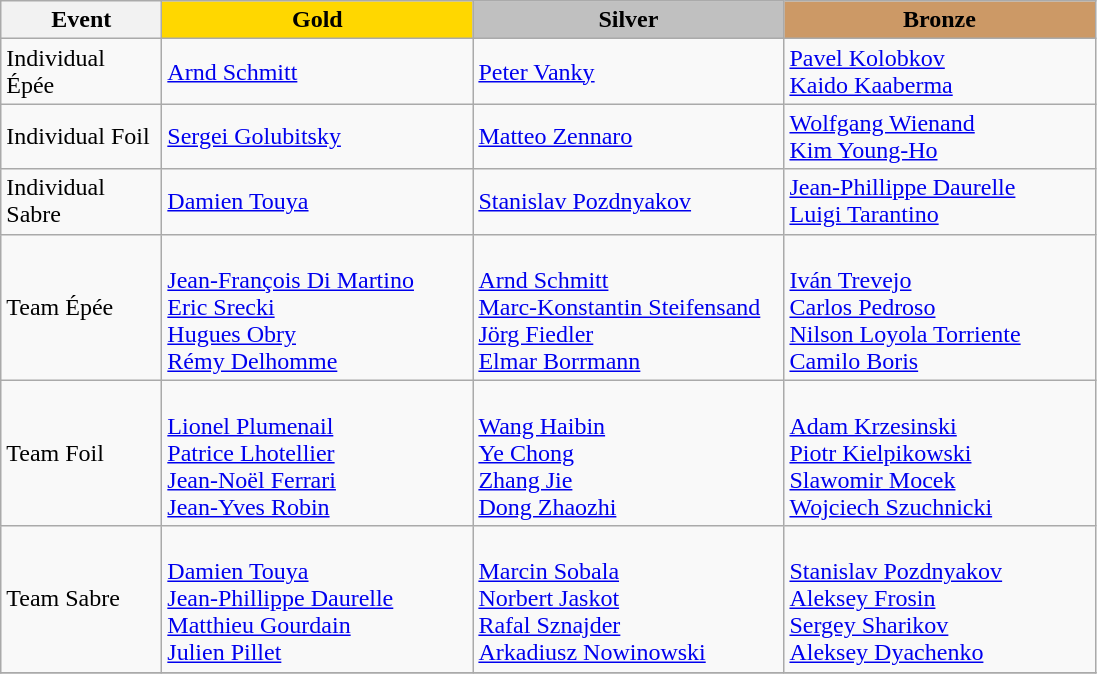<table class="wikitable">
<tr>
<th width="100">Event</th>
<th style="background-color:gold;" width="200"> Gold</th>
<th style="background-color:silver;" width="200"> Silver</th>
<th style="background-color:#CC9966;" width="200"> Bronze</th>
</tr>
<tr>
<td>Individual Épée</td>
<td> <a href='#'>Arnd Schmitt</a></td>
<td> <a href='#'>Peter Vanky</a></td>
<td> <a href='#'>Pavel Kolobkov</a> <br>  <a href='#'>Kaido Kaaberma</a></td>
</tr>
<tr>
<td>Individual Foil</td>
<td> <a href='#'>Sergei Golubitsky</a></td>
<td> <a href='#'>Matteo Zennaro</a></td>
<td> <a href='#'>Wolfgang Wienand</a> <br>  <a href='#'>Kim Young-Ho</a></td>
</tr>
<tr>
<td>Individual Sabre</td>
<td> <a href='#'>Damien Touya</a></td>
<td> <a href='#'>Stanislav Pozdnyakov</a></td>
<td> <a href='#'>Jean-Phillippe Daurelle</a> <br>  <a href='#'>Luigi Tarantino</a></td>
</tr>
<tr>
<td>Team Épée</td>
<td> <br> <a href='#'>Jean-François Di Martino</a> <br> <a href='#'>Eric Srecki</a> <br> <a href='#'>Hugues Obry</a> <br> <a href='#'>Rémy Delhomme</a></td>
<td> <br> <a href='#'>Arnd Schmitt</a> <br> <a href='#'>Marc-Konstantin Steifensand</a> <br> <a href='#'>Jörg Fiedler</a> <br> <a href='#'>Elmar Borrmann</a></td>
<td> <br> <a href='#'>Iván Trevejo</a> <br> <a href='#'>Carlos Pedroso</a> <br> <a href='#'>Nilson Loyola Torriente</a> <br> <a href='#'>Camilo Boris</a></td>
</tr>
<tr>
<td>Team Foil</td>
<td> <br> <a href='#'>Lionel Plumenail</a> <br> <a href='#'>Patrice Lhotellier</a> <br> <a href='#'>Jean-Noël Ferrari</a> <br> <a href='#'>Jean-Yves Robin</a></td>
<td> <br> <a href='#'>Wang Haibin</a> <br> <a href='#'>Ye Chong</a> <br> <a href='#'>Zhang Jie</a> <br> <a href='#'>Dong Zhaozhi</a></td>
<td> <br> <a href='#'>Adam Krzesinski</a> <br> <a href='#'>Piotr Kielpikowski</a> <br> <a href='#'>Slawomir Mocek</a> <br> <a href='#'>Wojciech Szuchnicki</a></td>
</tr>
<tr>
<td>Team Sabre</td>
<td> <br> <a href='#'>Damien Touya</a> <br> <a href='#'>Jean-Phillippe Daurelle</a> <br> <a href='#'>Matthieu Gourdain</a> <br> <a href='#'>Julien Pillet</a></td>
<td> <br> <a href='#'>Marcin Sobala</a> <br> <a href='#'>Norbert Jaskot</a> <br> <a href='#'>Rafal Sznajder</a> <br> <a href='#'>Arkadiusz Nowinowski</a></td>
<td> <br> <a href='#'>Stanislav Pozdnyakov</a> <br> <a href='#'>Aleksey Frosin</a> <br> <a href='#'>Sergey Sharikov</a> <br> <a href='#'>Aleksey Dyachenko</a></td>
</tr>
<tr>
</tr>
</table>
